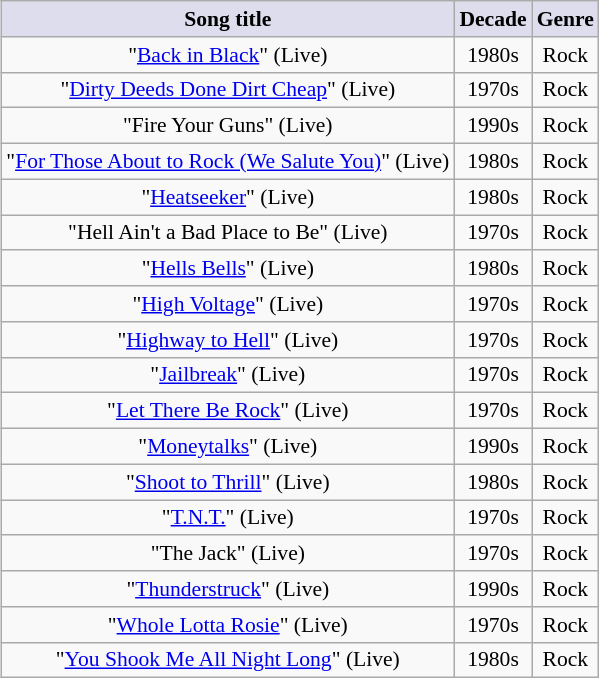<table class="wikitable" style="font-size:90%; text-align:center; margin: 5px;">
<tr>
<th style="background:#dde;">Song title</th>
<th style="background:#dde;">Decade</th>
<th style="background:#dde;">Genre<br></th>
</tr>
<tr>
<td>"<a href='#'>Back in Black</a>" (Live)</td>
<td>1980s</td>
<td>Rock</td>
</tr>
<tr>
<td>"<a href='#'>Dirty Deeds Done Dirt Cheap</a>" (Live)</td>
<td>1970s</td>
<td>Rock</td>
</tr>
<tr>
<td>"Fire Your Guns" (Live)</td>
<td>1990s</td>
<td>Rock</td>
</tr>
<tr>
<td>"<a href='#'>For Those About to Rock (We Salute You)</a>" (Live)</td>
<td>1980s</td>
<td>Rock</td>
</tr>
<tr>
<td>"<a href='#'>Heatseeker</a>" (Live)</td>
<td>1980s</td>
<td>Rock</td>
</tr>
<tr>
<td>"Hell Ain't a Bad Place to Be" (Live)</td>
<td>1970s</td>
<td>Rock</td>
</tr>
<tr>
<td>"<a href='#'>Hells Bells</a>" (Live)</td>
<td>1980s</td>
<td>Rock</td>
</tr>
<tr>
<td>"<a href='#'>High Voltage</a>" (Live)<br></td>
<td>1970s</td>
<td>Rock</td>
</tr>
<tr>
<td>"<a href='#'>Highway to Hell</a>" (Live)</td>
<td>1970s</td>
<td>Rock</td>
</tr>
<tr>
<td>"<a href='#'>Jailbreak</a>" (Live)</td>
<td>1970s</td>
<td>Rock</td>
</tr>
<tr>
<td>"<a href='#'>Let There Be Rock</a>" (Live)</td>
<td>1970s</td>
<td>Rock</td>
</tr>
<tr>
<td>"<a href='#'>Moneytalks</a>" (Live)</td>
<td>1990s</td>
<td>Rock</td>
</tr>
<tr>
<td>"<a href='#'>Shoot to Thrill</a>" (Live)</td>
<td>1980s</td>
<td>Rock</td>
</tr>
<tr>
<td>"<a href='#'>T.N.T.</a>" (Live)</td>
<td>1970s</td>
<td>Rock</td>
</tr>
<tr>
<td>"The Jack" (Live)</td>
<td>1970s</td>
<td>Rock</td>
</tr>
<tr>
<td>"<a href='#'>Thunderstruck</a>" (Live)</td>
<td>1990s</td>
<td>Rock</td>
</tr>
<tr>
<td>"<a href='#'>Whole Lotta Rosie</a>" (Live)</td>
<td>1970s</td>
<td>Rock</td>
</tr>
<tr>
<td>"<a href='#'>You Shook Me All Night Long</a>" (Live)<br></td>
<td>1980s</td>
<td>Rock</td>
</tr>
</table>
